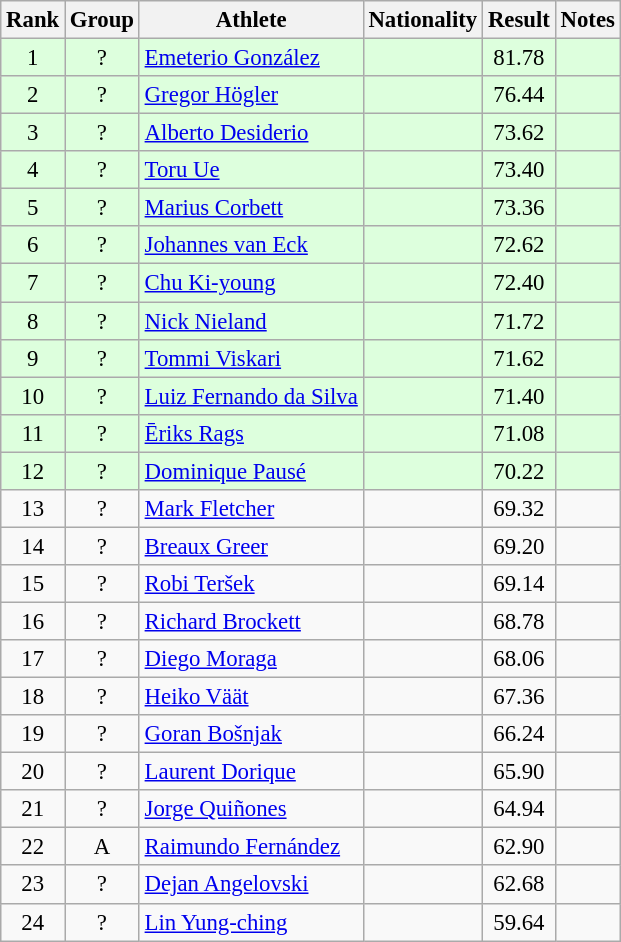<table class="wikitable sortable" style="text-align:center;font-size:95%">
<tr>
<th>Rank</th>
<th>Group</th>
<th>Athlete</th>
<th>Nationality</th>
<th>Result</th>
<th>Notes</th>
</tr>
<tr bgcolor=ddffdd>
<td>1</td>
<td>?</td>
<td align="left"><a href='#'>Emeterio González</a></td>
<td align=left></td>
<td>81.78</td>
<td></td>
</tr>
<tr bgcolor=ddffdd>
<td>2</td>
<td>?</td>
<td align="left"><a href='#'>Gregor Högler</a></td>
<td align=left></td>
<td>76.44</td>
<td></td>
</tr>
<tr bgcolor=ddffdd>
<td>3</td>
<td>?</td>
<td align="left"><a href='#'>Alberto Desiderio</a></td>
<td align=left></td>
<td>73.62</td>
<td></td>
</tr>
<tr bgcolor=ddffdd>
<td>4</td>
<td>?</td>
<td align="left"><a href='#'>Toru Ue</a></td>
<td align=left></td>
<td>73.40</td>
<td></td>
</tr>
<tr bgcolor=ddffdd>
<td>5</td>
<td>?</td>
<td align="left"><a href='#'>Marius Corbett</a></td>
<td align=left></td>
<td>73.36</td>
<td></td>
</tr>
<tr bgcolor=ddffdd>
<td>6</td>
<td>?</td>
<td align="left"><a href='#'>Johannes van Eck</a></td>
<td align=left></td>
<td>72.62</td>
<td></td>
</tr>
<tr bgcolor=ddffdd>
<td>7</td>
<td>?</td>
<td align="left"><a href='#'>Chu Ki-young</a></td>
<td align=left></td>
<td>72.40</td>
<td></td>
</tr>
<tr bgcolor=ddffdd>
<td>8</td>
<td>?</td>
<td align="left"><a href='#'>Nick Nieland</a></td>
<td align=left></td>
<td>71.72</td>
<td></td>
</tr>
<tr bgcolor=ddffdd>
<td>9</td>
<td>?</td>
<td align="left"><a href='#'>Tommi Viskari</a></td>
<td align=left></td>
<td>71.62</td>
<td></td>
</tr>
<tr bgcolor=ddffdd>
<td>10</td>
<td>?</td>
<td align="left"><a href='#'>Luiz Fernando da Silva</a></td>
<td align=left></td>
<td>71.40</td>
<td></td>
</tr>
<tr bgcolor=ddffdd>
<td>11</td>
<td>?</td>
<td align="left"><a href='#'>Ēriks Rags</a></td>
<td align=left></td>
<td>71.08</td>
<td></td>
</tr>
<tr bgcolor=ddffdd>
<td>12</td>
<td>?</td>
<td align=left><a href='#'>Dominique Pausé</a></td>
<td align=left></td>
<td>70.22</td>
<td></td>
</tr>
<tr>
<td>13</td>
<td>?</td>
<td align="left"><a href='#'>Mark Fletcher</a></td>
<td align=left></td>
<td>69.32</td>
<td></td>
</tr>
<tr>
<td>14</td>
<td>?</td>
<td align="left"><a href='#'>Breaux Greer</a></td>
<td align=left></td>
<td>69.20</td>
<td></td>
</tr>
<tr>
<td>15</td>
<td>?</td>
<td align="left"><a href='#'>Robi Teršek</a></td>
<td align=left></td>
<td>69.14</td>
<td></td>
</tr>
<tr>
<td>16</td>
<td>?</td>
<td align="left"><a href='#'>Richard Brockett</a></td>
<td align=left></td>
<td>68.78</td>
<td></td>
</tr>
<tr>
<td>17</td>
<td>?</td>
<td align="left"><a href='#'>Diego Moraga</a></td>
<td align=left></td>
<td>68.06</td>
<td></td>
</tr>
<tr>
<td>18</td>
<td>?</td>
<td align="left"><a href='#'>Heiko Väät</a></td>
<td align=left></td>
<td>67.36</td>
<td></td>
</tr>
<tr>
<td>19</td>
<td>?</td>
<td align="left"><a href='#'>Goran Bošnjak</a></td>
<td align=left></td>
<td>66.24</td>
<td></td>
</tr>
<tr>
<td>20</td>
<td>?</td>
<td align="left"><a href='#'>Laurent Dorique</a></td>
<td align=left></td>
<td>65.90</td>
<td></td>
</tr>
<tr>
<td>21</td>
<td>?</td>
<td align="left"><a href='#'>Jorge Quiñones</a></td>
<td align=left></td>
<td>64.94</td>
<td></td>
</tr>
<tr>
<td>22</td>
<td>A</td>
<td align="left"><a href='#'>Raimundo Fernández</a></td>
<td align=left></td>
<td>62.90</td>
<td></td>
</tr>
<tr>
<td>23</td>
<td>?</td>
<td align="left"><a href='#'>Dejan Angelovski</a></td>
<td align=left></td>
<td>62.68</td>
<td></td>
</tr>
<tr>
<td>24</td>
<td>?</td>
<td align="left"><a href='#'>Lin Yung-ching</a></td>
<td align=left></td>
<td>59.64</td>
<td></td>
</tr>
</table>
